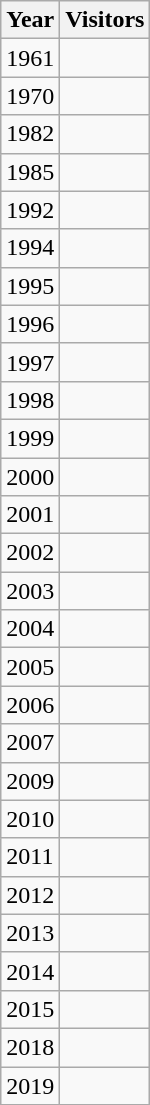<table class="wikitable">
<tr>
<th>Year</th>
<th colspan="2">Visitors</th>
</tr>
<tr>
<td>1961</td>
<td></td>
</tr>
<tr>
<td>1970</td>
<td></td>
</tr>
<tr>
<td>1982</td>
<td></td>
</tr>
<tr>
<td>1985</td>
<td></td>
</tr>
<tr>
<td>1992</td>
<td></td>
</tr>
<tr>
<td>1994</td>
<td></td>
</tr>
<tr>
<td>1995</td>
<td></td>
</tr>
<tr>
<td>1996</td>
<td></td>
</tr>
<tr>
<td>1997</td>
<td></td>
</tr>
<tr>
<td>1998</td>
<td></td>
</tr>
<tr>
<td>1999</td>
<td></td>
</tr>
<tr>
<td>2000</td>
<td></td>
</tr>
<tr>
<td>2001</td>
<td></td>
</tr>
<tr>
<td>2002</td>
<td></td>
</tr>
<tr>
<td>2003</td>
<td></td>
</tr>
<tr>
<td>2004</td>
<td></td>
</tr>
<tr>
<td>2005</td>
<td></td>
</tr>
<tr>
<td>2006</td>
<td></td>
</tr>
<tr>
<td>2007</td>
<td></td>
</tr>
<tr>
<td>2009</td>
<td></td>
</tr>
<tr>
<td>2010</td>
<td></td>
</tr>
<tr>
<td>2011</td>
<td></td>
</tr>
<tr>
<td>2012</td>
<td></td>
</tr>
<tr>
<td>2013</td>
<td></td>
</tr>
<tr>
<td>2014</td>
<td></td>
</tr>
<tr>
<td>2015</td>
<td></td>
</tr>
<tr>
<td>2018</td>
<td></td>
</tr>
<tr>
<td>2019</td>
<td></td>
</tr>
</table>
